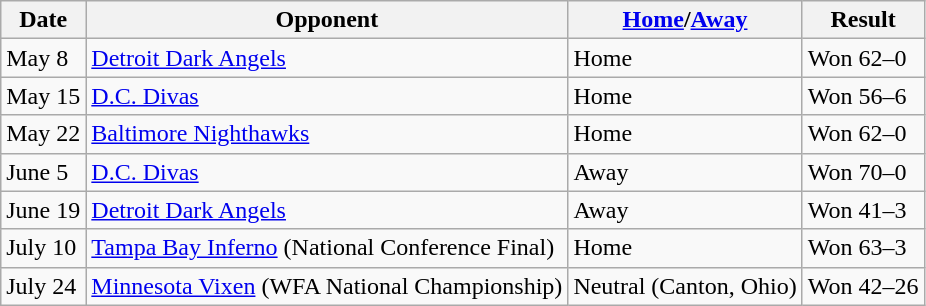<table class="wikitable">
<tr>
<th>Date</th>
<th>Opponent</th>
<th><a href='#'>Home</a>/<a href='#'>Away</a></th>
<th>Result</th>
</tr>
<tr>
<td>May 8</td>
<td><a href='#'>Detroit Dark Angels</a></td>
<td>Home</td>
<td>Won 62–0</td>
</tr>
<tr>
<td>May 15</td>
<td><a href='#'>D.C. Divas</a></td>
<td>Home</td>
<td>Won 56–6</td>
</tr>
<tr>
<td>May 22</td>
<td><a href='#'>Baltimore Nighthawks</a></td>
<td>Home</td>
<td>Won 62–0</td>
</tr>
<tr>
<td>June 5</td>
<td><a href='#'>D.C. Divas</a></td>
<td>Away</td>
<td>Won 70–0</td>
</tr>
<tr>
<td>June 19</td>
<td><a href='#'>Detroit Dark Angels</a></td>
<td>Away</td>
<td>Won 41–3</td>
</tr>
<tr>
<td>July 10</td>
<td><a href='#'>Tampa Bay Inferno</a>  (National Conference Final)</td>
<td>Home</td>
<td>Won 63–3</td>
</tr>
<tr>
<td>July 24</td>
<td><a href='#'>Minnesota Vixen</a>  (WFA National Championship)</td>
<td>Neutral (Canton, Ohio)</td>
<td>Won 42–26</td>
</tr>
</table>
